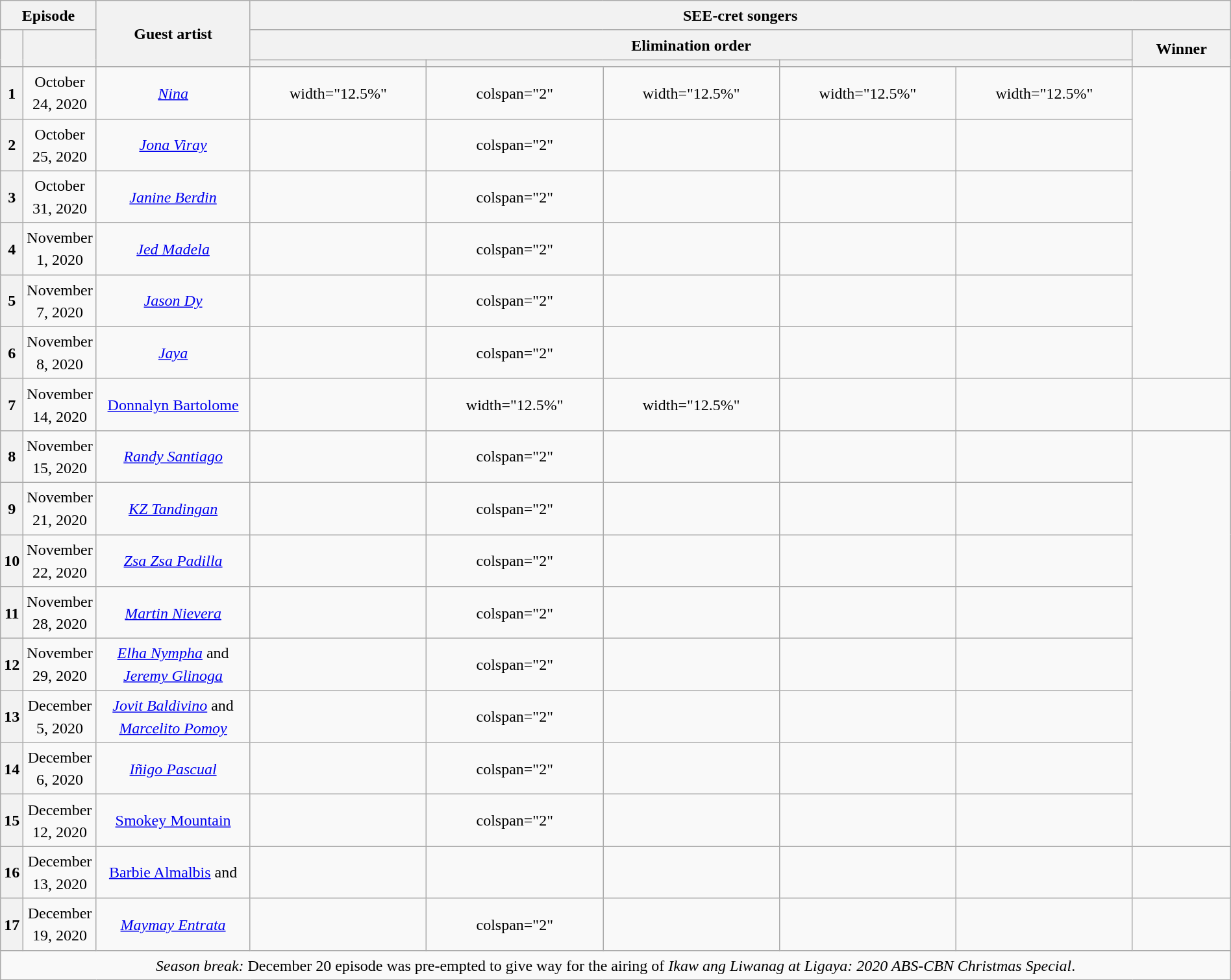<table class="wikitable plainrowheaders mw-collapsible" style="text-align:center; line-height:23px; width:100%;">
<tr>
<th colspan="2" width="1%">Episode</th>
<th rowspan="3" width="12.5%">Guest artist</th>
<th colspan="6">SEE-cret songers<br></th>
</tr>
<tr>
<th rowspan="2"></th>
<th rowspan="2"></th>
<th colspan="5">Elimination order</th>
<th rowspan="2">Winner</th>
</tr>
<tr>
<th></th>
<th colspan="2"></th>
<th colspan="2"></th>
</tr>
<tr>
<th>1</th>
<td>October 24, 2020</td>
<td><em><a href='#'>Nina</a></em></td>
<td>width="12.5%" </td>
<td>colspan="2" </td>
<td>width="12.5%" </td>
<td>width="12.5%" </td>
<td>width="12.5%" </td>
</tr>
<tr>
<th>2</th>
<td>October 25, 2020</td>
<td><em><a href='#'>Jona Viray</a></em></td>
<td></td>
<td>colspan="2" </td>
<td></td>
<td></td>
<td></td>
</tr>
<tr>
<th>3</th>
<td>October 31, 2020</td>
<td><em><a href='#'>Janine Berdin</a></em></td>
<td></td>
<td>colspan="2" </td>
<td></td>
<td></td>
<td></td>
</tr>
<tr>
<th>4</th>
<td>November 1, 2020</td>
<td><em><a href='#'>Jed Madela</a></em></td>
<td></td>
<td>colspan="2" </td>
<td></td>
<td></td>
<td></td>
</tr>
<tr>
<th>5</th>
<td>November 7, 2020</td>
<td><em><a href='#'>Jason Dy</a></em></td>
<td></td>
<td>colspan="2" </td>
<td></td>
<td></td>
<td></td>
</tr>
<tr>
<th>6</th>
<td>November 8, 2020</td>
<td><em><a href='#'>Jaya</a></em></td>
<td></td>
<td>colspan="2" </td>
<td></td>
<td></td>
<td></td>
</tr>
<tr>
<th>7</th>
<td>November 14, 2020</td>
<td><a href='#'>Donnalyn Bartolome</a></td>
<td></td>
<td>width="12.5%" </td>
<td>width="12.5%" </td>
<td></td>
<td></td>
<td></td>
</tr>
<tr>
<th>8</th>
<td>November 15, 2020</td>
<td><em><a href='#'>Randy Santiago</a></em></td>
<td></td>
<td>colspan="2" </td>
<td></td>
<td></td>
<td></td>
</tr>
<tr>
<th>9</th>
<td>November 21, 2020</td>
<td><em><a href='#'>KZ Tandingan</a></em></td>
<td></td>
<td>colspan="2" </td>
<td></td>
<td></td>
<td></td>
</tr>
<tr>
<th>10</th>
<td>November 22, 2020</td>
<td><em><a href='#'>Zsa Zsa Padilla</a></em></td>
<td></td>
<td>colspan="2" </td>
<td></td>
<td></td>
<td></td>
</tr>
<tr>
<th>11</th>
<td>November 28, 2020</td>
<td><em><a href='#'>Martin Nievera</a></em></td>
<td></td>
<td>colspan="2" </td>
<td></td>
<td></td>
<td></td>
</tr>
<tr>
<th>12</th>
<td>November 29, 2020</td>
<td><em><a href='#'>Elha Nympha</a></em> and <em><a href='#'>Jeremy Glinoga</a></em></td>
<td></td>
<td>colspan="2" </td>
<td></td>
<td></td>
<td></td>
</tr>
<tr>
<th>13</th>
<td>December 5, 2020</td>
<td><em><a href='#'>Jovit Baldivino</a></em> and <em><a href='#'>Marcelito Pomoy</a></em></td>
<td></td>
<td>colspan="2" </td>
<td></td>
<td></td>
<td></td>
</tr>
<tr>
<th>14</th>
<td>December 6, 2020</td>
<td><em><a href='#'>Iñigo Pascual</a></em></td>
<td></td>
<td>colspan="2" </td>
<td></td>
<td></td>
<td></td>
</tr>
<tr>
<th>15</th>
<td>December 12, 2020</td>
<td><a href='#'>Smokey Mountain</a></td>
<td></td>
<td>colspan="2" </td>
<td></td>
<td></td>
<td></td>
</tr>
<tr>
<th>16</th>
<td>December 13, 2020</td>
<td><a href='#'>Barbie Almalbis</a> and </td>
<td></td>
<td></td>
<td></td>
<td></td>
<td></td>
<td></td>
</tr>
<tr>
<th>17</th>
<td>December 19, 2020</td>
<td><em><a href='#'>Maymay Entrata</a></em></td>
<td></td>
<td>colspan="2" </td>
<td></td>
<td></td>
<td></td>
</tr>
<tr>
<td colspan="9"><em>Season break:</em> December 20 episode was pre-empted to give way for the airing of <em>Ikaw ang Liwanag at Ligaya: 2020 ABS-CBN Christmas Special</em>.</td>
</tr>
</table>
